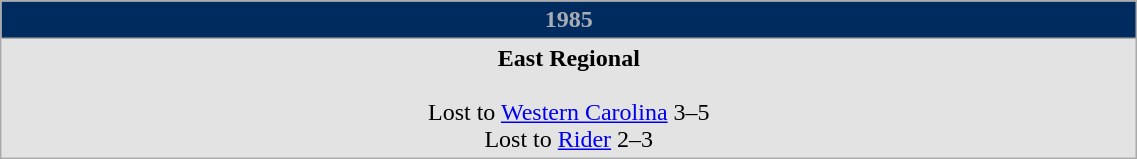<table Class="wikitable" width="60%">
<tr>
<th style="background:#002B5F; color:#A8ADB4;">1985</th>
</tr>
<tr style="background: #e3e3e3;">
<td align="center"><strong>East Regional</strong><br><br>Lost to <a href='#'>Western Carolina</a> 3–5<br>Lost to <a href='#'>Rider</a> 2–3</td>
</tr>
</table>
